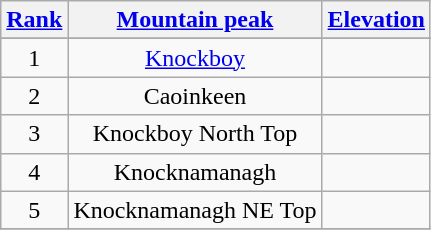<table class="wikitable sortable" style="text-align:center;">
<tr>
<th><a href='#'>Rank</a></th>
<th><a href='#'>Mountain peak</a></th>
<th><a href='#'>Elevation</a></th>
</tr>
<tr>
</tr>
<tr valign="left">
</tr>
<tr>
<td>1</td>
<td><a href='#'>Knockboy</a></td>
<td></td>
</tr>
<tr>
<td>2</td>
<td>Caoinkeen</td>
<td></td>
</tr>
<tr>
<td>3</td>
<td>Knockboy North Top</td>
<td></td>
</tr>
<tr>
<td>4</td>
<td>Knocknamanagh</td>
<td></td>
</tr>
<tr>
<td>5</td>
<td>Knocknamanagh NE Top</td>
<td></td>
</tr>
<tr>
</tr>
</table>
